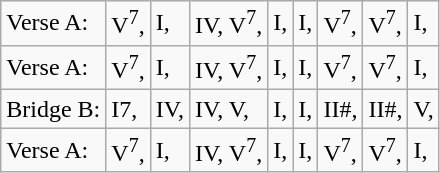<table class="wikitable">
<tr>
<td>Verse A:</td>
<td>V<sup>7</sup>,</td>
<td>I,</td>
<td>IV, V<sup>7</sup>,</td>
<td>I,</td>
<td>I,</td>
<td>V<sup>7</sup>,</td>
<td>V<sup>7</sup>,</td>
<td>I,</td>
</tr>
<tr>
<td>Verse A:</td>
<td>V<sup>7</sup>,</td>
<td>I,</td>
<td>IV, V<sup>7</sup>,</td>
<td>I,</td>
<td>I,</td>
<td>V<sup>7</sup>,</td>
<td>V<sup>7</sup>,</td>
<td>I,</td>
</tr>
<tr>
<td>Bridge B:</td>
<td>I7,</td>
<td>IV,</td>
<td>IV, V,</td>
<td>I,</td>
<td>I,</td>
<td>II#,</td>
<td>II#,</td>
<td>V,</td>
</tr>
<tr>
<td>Verse A:</td>
<td>V<sup>7</sup>,</td>
<td>I,</td>
<td>IV, V<sup>7</sup>,</td>
<td>I,</td>
<td>I,</td>
<td>V<sup>7</sup>,</td>
<td>V<sup>7</sup>,</td>
<td>I,</td>
</tr>
</table>
